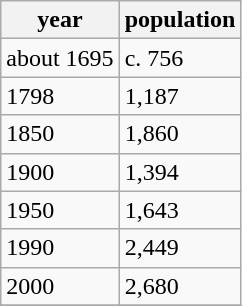<table class="wikitable">
<tr>
<th>year</th>
<th>population</th>
</tr>
<tr>
<td>about 1695</td>
<td>c. 756</td>
</tr>
<tr>
<td>1798</td>
<td>1,187</td>
</tr>
<tr>
<td>1850</td>
<td>1,860</td>
</tr>
<tr>
<td>1900</td>
<td>1,394</td>
</tr>
<tr>
<td>1950</td>
<td>1,643</td>
</tr>
<tr>
<td>1990</td>
<td>2,449</td>
</tr>
<tr>
<td>2000</td>
<td>2,680</td>
</tr>
<tr>
</tr>
</table>
